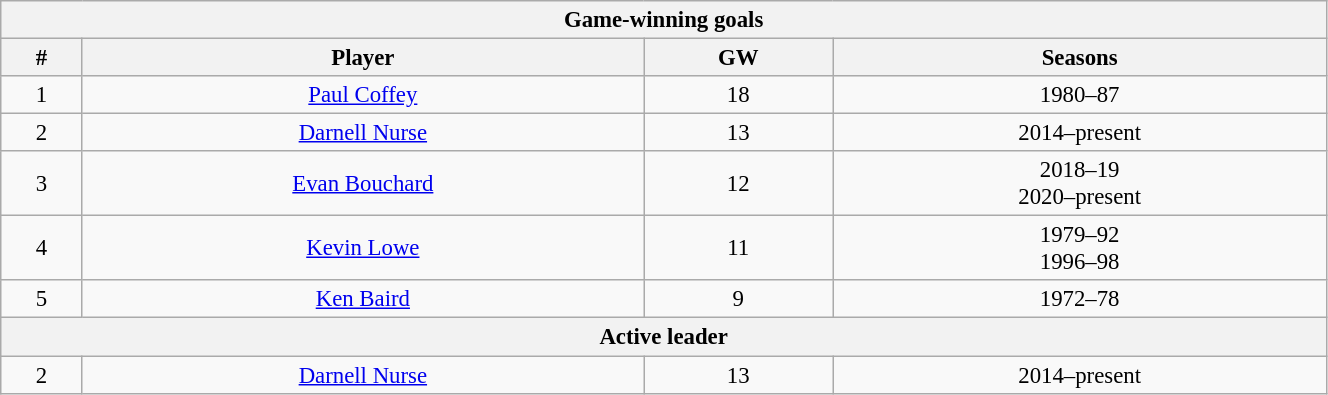<table class="wikitable" style="text-align: center; font-size: 95%" width="70%">
<tr>
<th colspan="4">Game-winning goals</th>
</tr>
<tr>
<th>#</th>
<th>Player</th>
<th>GW</th>
<th>Seasons</th>
</tr>
<tr>
<td>1</td>
<td><a href='#'>Paul Coffey</a></td>
<td>18</td>
<td>1980–87</td>
</tr>
<tr>
<td>2</td>
<td><a href='#'>Darnell Nurse</a></td>
<td>13</td>
<td>2014–present</td>
</tr>
<tr>
<td>3</td>
<td><a href='#'>Evan Bouchard</a></td>
<td>12</td>
<td>2018–19<br>2020–present</td>
</tr>
<tr>
<td>4</td>
<td><a href='#'>Kevin Lowe</a></td>
<td>11</td>
<td>1979–92<br>1996–98</td>
</tr>
<tr>
<td>5</td>
<td><a href='#'>Ken Baird</a></td>
<td>9</td>
<td>1972–78</td>
</tr>
<tr>
<th colspan="4">Active leader</th>
</tr>
<tr>
<td>2</td>
<td><a href='#'>Darnell Nurse</a></td>
<td>13</td>
<td>2014–present</td>
</tr>
</table>
